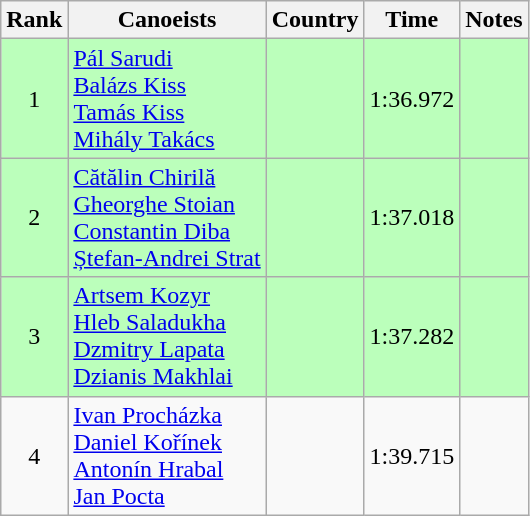<table class="wikitable" style="text-align:center">
<tr>
<th>Rank</th>
<th>Canoeists</th>
<th>Country</th>
<th>Time</th>
<th>Notes</th>
</tr>
<tr bgcolor=bbffbb>
<td>1</td>
<td align="left"><a href='#'>Pál Sarudi</a><br><a href='#'>Balázs Kiss</a><br><a href='#'>Tamás Kiss</a><br><a href='#'>Mihály Takács</a></td>
<td align="left"></td>
<td>1:36.972</td>
<td></td>
</tr>
<tr bgcolor=bbffbb>
<td>2</td>
<td align="left"><a href='#'>Cătălin Chirilă</a><br><a href='#'>Gheorghe Stoian</a><br><a href='#'>Constantin Diba</a><br><a href='#'>Ștefan-Andrei Strat</a></td>
<td align="left"></td>
<td>1:37.018</td>
<td></td>
</tr>
<tr bgcolor=bbffbb>
<td>3</td>
<td align="left"><a href='#'>Artsem Kozyr</a><br><a href='#'>Hleb Saladukha</a><br><a href='#'>Dzmitry Lapata</a><br><a href='#'>Dzianis Makhlai</a></td>
<td align="left"></td>
<td>1:37.282</td>
<td></td>
</tr>
<tr>
<td>4</td>
<td align="left"><a href='#'>Ivan Procházka</a><br><a href='#'>Daniel Kořínek</a><br><a href='#'>Antonín Hrabal</a><br><a href='#'>Jan Pocta</a></td>
<td align="left"></td>
<td>1:39.715</td>
<td></td>
</tr>
</table>
